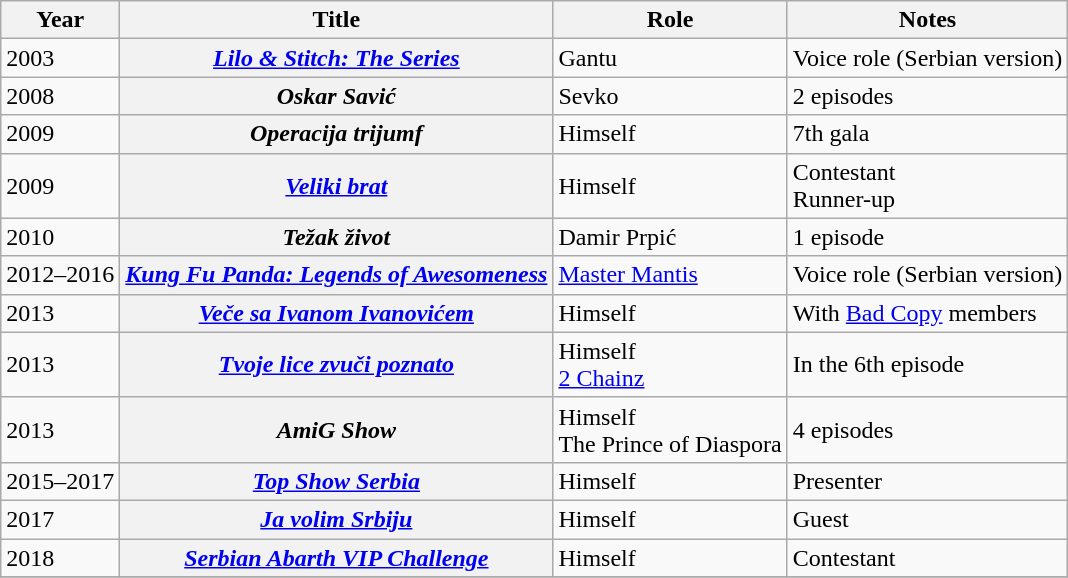<table class="wikitable plainrowheaders sortable">
<tr>
<th scope="col">Year</th>
<th scope="col">Title</th>
<th scope="col">Role</th>
<th class="unsortable">Notes</th>
</tr>
<tr>
<td>2003</td>
<th scope="row"><em><a href='#'>Lilo & Stitch: The Series</a></em></th>
<td>Gantu</td>
<td>Voice role (Serbian version)</td>
</tr>
<tr>
<td>2008</td>
<th scope="row"><em>Oskar Savić</em></th>
<td>Sevko</td>
<td>2 episodes</td>
</tr>
<tr>
<td>2009</td>
<th scope="row"><em>Operacija trijumf</em></th>
<td>Himself</td>
<td>7th gala</td>
</tr>
<tr>
<td>2009</td>
<th scope="row"><em><a href='#'>Veliki brat</a></em></th>
<td>Himself</td>
<td>Contestant<br>Runner-up</td>
</tr>
<tr>
<td>2010</td>
<th scope="row"><em>Težak život</em></th>
<td>Damir Prpić</td>
<td>1 episode</td>
</tr>
<tr>
<td>2012–2016</td>
<th scope="row"><em><a href='#'>Kung Fu Panda: Legends of Awesomeness</a></em></th>
<td><a href='#'>Master Mantis</a></td>
<td>Voice role (Serbian version)</td>
</tr>
<tr>
<td>2013</td>
<th scope="row"><em><a href='#'>Veče sa Ivanom Ivanovićem</a></em></th>
<td>Himself</td>
<td>With <a href='#'>Bad Copy</a> members</td>
</tr>
<tr>
<td>2013</td>
<th scope="row"><em><a href='#'>Tvoje lice zvuči poznato</a></em></th>
<td>Himself<br><a href='#'>2 Chainz</a></td>
<td>In the 6th episode</td>
</tr>
<tr>
<td>2013</td>
<th scope="row"><em>AmiG Show</em></th>
<td>Himself<br>The Prince of Diaspora</td>
<td>4 episodes</td>
</tr>
<tr>
<td>2015–2017</td>
<th scope="row"><em><a href='#'>Top Show Serbia</a></em></th>
<td>Himself</td>
<td>Presenter</td>
</tr>
<tr>
<td>2017</td>
<th scope="row"><em><a href='#'>Ja volim Srbiju</a></em></th>
<td>Himself</td>
<td>Guest</td>
</tr>
<tr>
<td>2018</td>
<th scope="row"><em><a href='#'>Serbian Abarth VIP Challenge</a></em></th>
<td>Himself</td>
<td>Contestant</td>
</tr>
<tr>
</tr>
</table>
